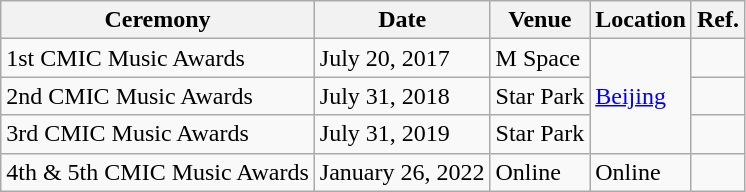<table class="wikitable">
<tr>
<th>Ceremony</th>
<th>Date</th>
<th>Venue</th>
<th>Location</th>
<th>Ref.</th>
</tr>
<tr>
<td>1st CMIC Music Awards</td>
<td>July 20, 2017</td>
<td>M Space</td>
<td rowspan="3"><a href='#'>Beijing</a></td>
<td></td>
</tr>
<tr>
<td>2nd CMIC Music Awards</td>
<td>July 31, 2018</td>
<td>Star Park</td>
<td></td>
</tr>
<tr>
<td>3rd CMIC Music Awards</td>
<td>July 31, 2019</td>
<td>Star Park</td>
<td></td>
</tr>
<tr>
<td>4th & 5th CMIC Music Awards</td>
<td>January 26, 2022</td>
<td>Online</td>
<td>Online</td>
<td></td>
</tr>
</table>
